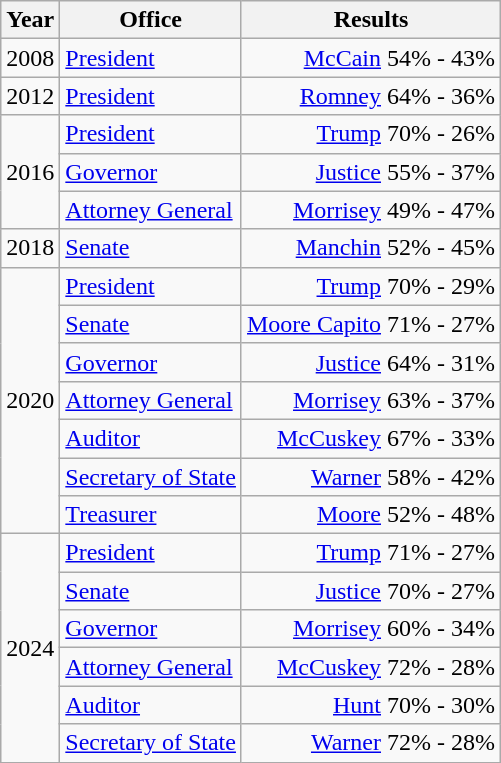<table class=wikitable>
<tr>
<th>Year</th>
<th>Office</th>
<th>Results</th>
</tr>
<tr>
<td>2008</td>
<td><a href='#'>President</a></td>
<td align="right" ><a href='#'>McCain</a> 54% - 43%</td>
</tr>
<tr>
<td>2012</td>
<td><a href='#'>President</a></td>
<td align="right" ><a href='#'>Romney</a> 64% - 36%</td>
</tr>
<tr>
<td rowspan=3>2016</td>
<td><a href='#'>President</a></td>
<td align="right" ><a href='#'>Trump</a> 70% - 26%</td>
</tr>
<tr>
<td><a href='#'>Governor</a></td>
<td align="right" ><a href='#'>Justice</a> 55% - 37%</td>
</tr>
<tr>
<td><a href='#'>Attorney General</a></td>
<td align="right" ><a href='#'>Morrisey</a> 49% - 47%</td>
</tr>
<tr>
<td>2018</td>
<td><a href='#'>Senate</a></td>
<td align="right" ><a href='#'>Manchin</a> 52% - 45%</td>
</tr>
<tr>
<td rowspan=7>2020</td>
<td><a href='#'>President</a></td>
<td align="right" ><a href='#'>Trump</a> 70% - 29%</td>
</tr>
<tr>
<td><a href='#'>Senate</a></td>
<td align="right" ><a href='#'>Moore Capito</a> 71% - 27%</td>
</tr>
<tr>
<td><a href='#'>Governor</a></td>
<td align="right" ><a href='#'>Justice</a> 64% - 31%</td>
</tr>
<tr>
<td><a href='#'>Attorney General</a></td>
<td align="right" ><a href='#'>Morrisey</a> 63% - 37%</td>
</tr>
<tr>
<td><a href='#'>Auditor</a></td>
<td align="right" ><a href='#'>McCuskey</a> 67% - 33%</td>
</tr>
<tr>
<td><a href='#'>Secretary of State</a></td>
<td align="right" ><a href='#'>Warner</a> 58% - 42%</td>
</tr>
<tr>
<td><a href='#'>Treasurer</a></td>
<td align="right" ><a href='#'>Moore</a> 52% - 48%</td>
</tr>
<tr>
<td rowspan=6>2024</td>
<td><a href='#'>President</a></td>
<td align="right" ><a href='#'>Trump</a> 71% - 27%</td>
</tr>
<tr>
<td><a href='#'>Senate</a></td>
<td align="right" ><a href='#'>Justice</a> 70% - 27%</td>
</tr>
<tr>
<td><a href='#'>Governor</a></td>
<td align="right" ><a href='#'>Morrisey</a> 60% - 34%</td>
</tr>
<tr>
<td><a href='#'>Attorney General</a></td>
<td align="right" ><a href='#'>McCuskey</a> 72% - 28%</td>
</tr>
<tr>
<td><a href='#'>Auditor</a></td>
<td align="right" ><a href='#'>Hunt</a> 70% - 30%</td>
</tr>
<tr>
<td><a href='#'>Secretary of State</a></td>
<td align="right" ><a href='#'>Warner</a> 72% - 28%</td>
</tr>
</table>
